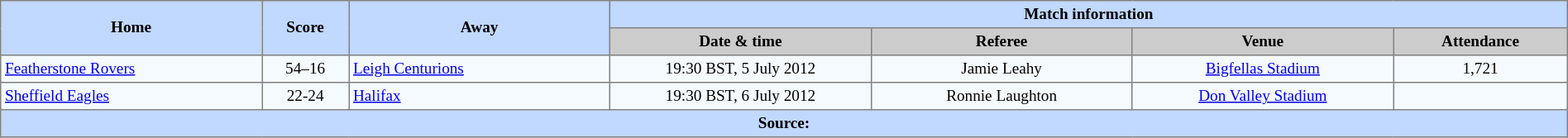<table border=1 style="border-collapse:collapse; font-size:80%; text-align:center;" cellpadding=3 cellspacing=0 width=100%>
<tr bgcolor=#C1D8FF>
<th rowspan=2 width=15%>Home</th>
<th rowspan=2 width=5%>Score</th>
<th rowspan=2 width=15%>Away</th>
<th colspan=4>Match information</th>
</tr>
<tr bgcolor=#CCCCCC>
<th width=15%>Date & time</th>
<th width=15%>Referee</th>
<th width=15%>Venue</th>
<th width=10%>Attendance</th>
</tr>
<tr bgcolor=#F5FAFF>
<td align=left> <a href='#'>Featherstone Rovers</a></td>
<td>54–16</td>
<td align=left> <a href='#'>Leigh Centurions</a></td>
<td>19:30 BST, 5 July 2012</td>
<td>Jamie Leahy</td>
<td><a href='#'>Bigfellas Stadium</a></td>
<td>1,721</td>
</tr>
<tr bgcolor=#F5FAFF>
<td align=left> <a href='#'>Sheffield Eagles</a></td>
<td>22-24</td>
<td align=left> <a href='#'>Halifax</a></td>
<td>19:30 BST, 6 July 2012</td>
<td>Ronnie Laughton</td>
<td><a href='#'>Don Valley Stadium</a></td>
<td></td>
</tr>
<tr bgcolor=#C1D8FF>
<th colspan=12>Source:</th>
</tr>
</table>
